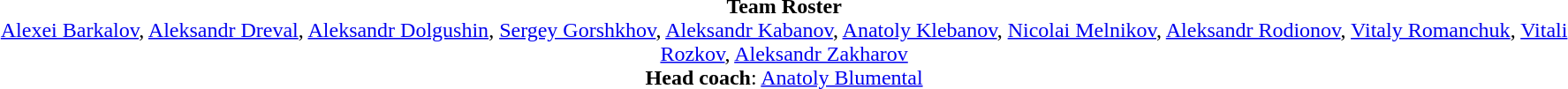<table width=95%>
<tr align=center>
<td></td>
<td><strong>Team Roster</strong> <br><a href='#'>Alexei Barkalov</a>, <a href='#'>Aleksandr Dreval</a>, <a href='#'>Aleksandr Dolgushin</a>, <a href='#'>Sergey Gorshkhov</a>, <a href='#'>Aleksandr Kabanov</a>, <a href='#'>Anatoly Klebanov</a>, <a href='#'>Nicolai Melnikov</a>, <a href='#'>Aleksandr Rodionov</a>, <a href='#'>Vitaly Romanchuk</a>, <a href='#'>Vitali Rozkov</a>, <a href='#'>Aleksandr Zakharov</a><br> <strong>Head coach</strong>: <a href='#'>Anatoly Blumental</a></td>
</tr>
</table>
